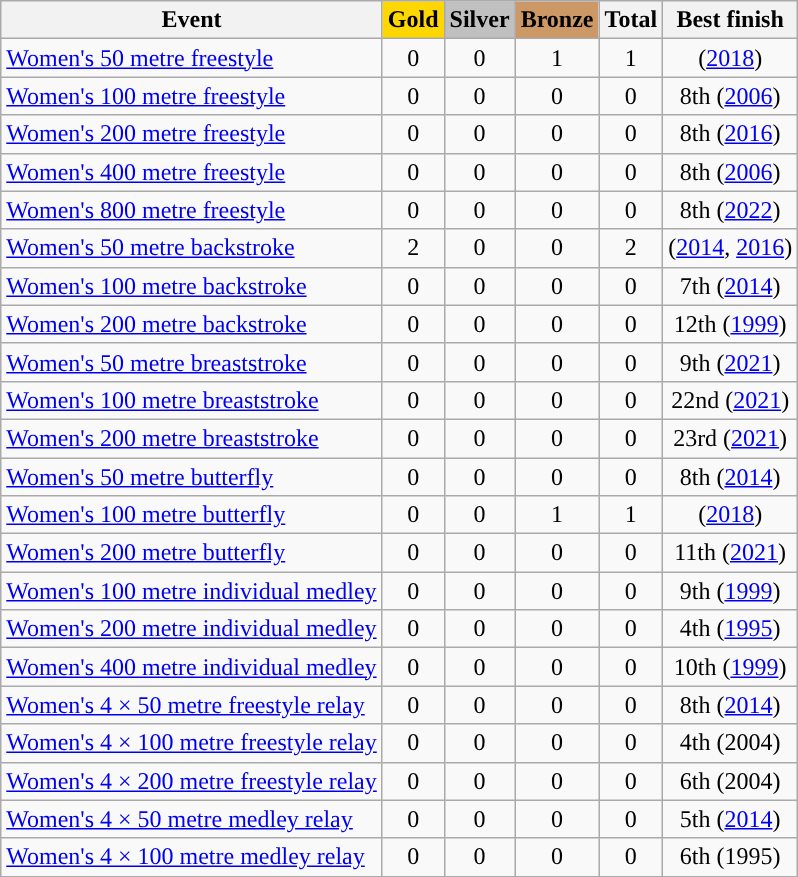<table class="wikitable sortable" style="text-align:center">
<tr>
<th>Event</th>
<th style="background-color:gold;">Gold</th>
<th style="background-color:silver;">Silver</th>
<th style="background-color:#c96;">Bronze</th>
<th>Total</th>
<th>Best finish</th>
</tr>
<tr>
<td align=left><a href='#'>Women's 50 metre freestyle</a></td>
<td>0</td>
<td>0</td>
<td>1</td>
<td>1</td>
<td> (<a href='#'>2018</a>)</td>
</tr>
<tr>
<td align=left><a href='#'>Women's 100 metre freestyle</a></td>
<td>0</td>
<td>0</td>
<td>0</td>
<td>0</td>
<td>8th (<a href='#'>2006</a>) </td>
</tr>
<tr>
<td align=left><a href='#'>Women's 200 metre freestyle</a></td>
<td>0</td>
<td>0</td>
<td>0</td>
<td>0</td>
<td>8th (<a href='#'>2016</a>)</td>
</tr>
<tr>
<td align=left><a href='#'>Women's 400 metre freestyle</a></td>
<td>0</td>
<td>0</td>
<td>0</td>
<td>0</td>
<td>8th (<a href='#'>2006</a>)</td>
</tr>
<tr>
<td align=left><a href='#'>Women's 800 metre freestyle</a></td>
<td>0</td>
<td>0</td>
<td>0</td>
<td>0</td>
<td>8th (<a href='#'>2022</a>)</td>
</tr>
<tr>
<td align=left><a href='#'>Women's 50 metre backstroke</a></td>
<td>2</td>
<td>0</td>
<td>0</td>
<td>2</td>
<td> (<a href='#'>2014</a>, <a href='#'>2016</a>)</td>
</tr>
<tr>
<td align=left><a href='#'>Women's 100 metre backstroke</a></td>
<td>0</td>
<td>0</td>
<td>0</td>
<td>0</td>
<td>7th (<a href='#'>2014</a>)</td>
</tr>
<tr>
<td align=left><a href='#'>Women's 200 metre backstroke</a></td>
<td>0</td>
<td>0</td>
<td>0</td>
<td>0</td>
<td>12th (<a href='#'>1999</a>)</td>
</tr>
<tr>
<td align=left><a href='#'>Women's 50 metre breaststroke</a></td>
<td>0</td>
<td>0</td>
<td>0</td>
<td>0</td>
<td>9th (<a href='#'>2021</a>)</td>
</tr>
<tr>
<td align=left><a href='#'>Women's 100 metre breaststroke</a></td>
<td>0</td>
<td>0</td>
<td>0</td>
<td>0</td>
<td>22nd (<a href='#'>2021</a>)</td>
</tr>
<tr>
<td align=left><a href='#'>Women's 200 metre breaststroke</a></td>
<td>0</td>
<td>0</td>
<td>0</td>
<td>0</td>
<td>23rd (<a href='#'>2021</a>)</td>
</tr>
<tr>
<td align=left><a href='#'>Women's 50 metre butterfly</a></td>
<td>0</td>
<td>0</td>
<td>0</td>
<td>0</td>
<td>8th (<a href='#'>2014</a>)</td>
</tr>
<tr>
<td align=left><a href='#'>Women's 100 metre butterfly</a></td>
<td>0</td>
<td>0</td>
<td>1</td>
<td>1</td>
<td> (<a href='#'>2018</a>)</td>
</tr>
<tr>
<td align=left><a href='#'>Women's 200 metre butterfly</a></td>
<td>0</td>
<td>0</td>
<td>0</td>
<td>0</td>
<td>11th (<a href='#'>2021</a>)</td>
</tr>
<tr>
<td align=left><a href='#'>Women's 100 metre individual medley</a></td>
<td>0</td>
<td>0</td>
<td>0</td>
<td>0</td>
<td>9th (<a href='#'>1999</a>)</td>
</tr>
<tr>
<td align=left><a href='#'>Women's 200 metre individual medley</a></td>
<td>0</td>
<td>0</td>
<td>0</td>
<td>0</td>
<td>4th (<a href='#'>1995</a>)</td>
</tr>
<tr>
<td align=left><a href='#'>Women's 400 metre individual medley</a></td>
<td>0</td>
<td>0</td>
<td>0</td>
<td>0</td>
<td>10th (<a href='#'>1999</a>)</td>
</tr>
<tr>
<td align=left><a href='#'>Women's 4 × 50 metre freestyle relay</a></td>
<td>0</td>
<td>0</td>
<td>0</td>
<td>0</td>
<td>8th (<a href='#'>2014</a>)</td>
</tr>
<tr>
<td align=left><a href='#'>Women's 4 × 100 metre freestyle relay</a></td>
<td>0</td>
<td>0</td>
<td>0</td>
<td>0</td>
<td>4th (2004)</td>
</tr>
<tr>
<td align=left><a href='#'>Women's 4 × 200 metre freestyle relay</a></td>
<td>0</td>
<td>0</td>
<td>0</td>
<td>0</td>
<td>6th (2004)</td>
</tr>
<tr>
<td align=left><a href='#'>Women's 4 × 50 metre medley relay</a></td>
<td>0</td>
<td>0</td>
<td>0</td>
<td>0</td>
<td>5th (<a href='#'>2014</a>)</td>
</tr>
<tr>
<td align=left><a href='#'>Women's 4 × 100 metre medley relay</a></td>
<td>0</td>
<td>0</td>
<td>0</td>
<td>0</td>
<td>6th (1995)</td>
</tr>
</table>
